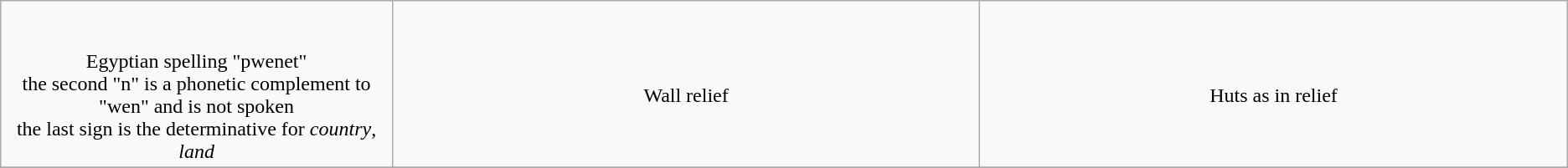<table class="wikitable" style="text-align:center;">
<tr>
<td width="20%"><br><br>Egyptian spelling "pwenet"<br>the second "n" is a phonetic complement to "wen" and is not spoken<br>the last sign is the determinative for <em>country</em>, <em>land</em></td>
<td width="30%"><br>Wall relief</td>
<td width="30%"><br>Huts as in relief</td>
</tr>
<tr>
</tr>
</table>
